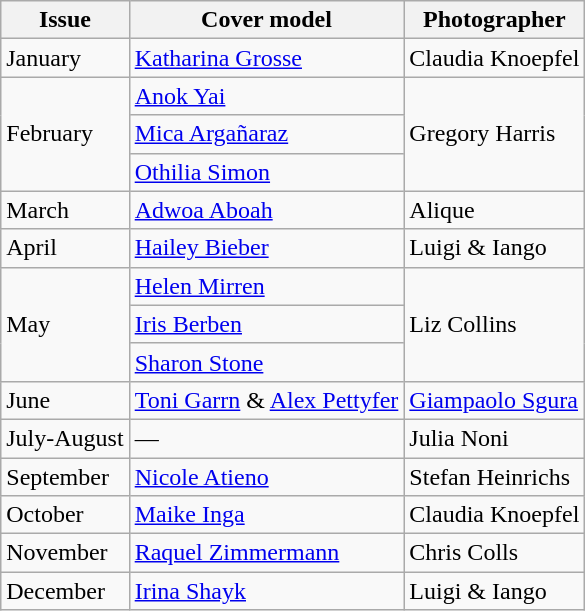<table class="sortable wikitable">
<tr>
<th>Issue</th>
<th>Cover model</th>
<th>Photographer</th>
</tr>
<tr>
<td>January</td>
<td><a href='#'>Katharina Grosse</a></td>
<td>Claudia Knoepfel</td>
</tr>
<tr>
<td rowspan=3>February</td>
<td><a href='#'>Anok Yai</a></td>
<td rowspan="3">Gregory Harris</td>
</tr>
<tr>
<td><a href='#'>Mica Argañaraz</a></td>
</tr>
<tr>
<td><a href='#'>Othilia Simon</a></td>
</tr>
<tr>
<td>March</td>
<td><a href='#'>Adwoa Aboah</a></td>
<td>Alique</td>
</tr>
<tr>
<td>April</td>
<td><a href='#'>Hailey Bieber</a></td>
<td>Luigi & Iango</td>
</tr>
<tr>
<td rowspan=3>May</td>
<td><a href='#'>Helen Mirren</a></td>
<td rowspan="3">Liz Collins</td>
</tr>
<tr>
<td><a href='#'>Iris Berben</a></td>
</tr>
<tr>
<td><a href='#'>Sharon Stone</a></td>
</tr>
<tr>
<td>June</td>
<td><a href='#'>Toni Garrn</a> & <a href='#'>Alex Pettyfer</a></td>
<td><a href='#'>Giampaolo Sgura</a></td>
</tr>
<tr>
<td>July-August</td>
<td>—</td>
<td>Julia Noni</td>
</tr>
<tr>
<td>September</td>
<td><a href='#'>Nicole Atieno</a></td>
<td>Stefan Heinrichs</td>
</tr>
<tr>
<td>October</td>
<td><a href='#'>Maike Inga</a></td>
<td>Claudia Knoepfel</td>
</tr>
<tr>
<td>November</td>
<td><a href='#'>Raquel Zimmermann</a></td>
<td>Chris Colls</td>
</tr>
<tr>
<td>December</td>
<td><a href='#'>Irina Shayk</a></td>
<td>Luigi & Iango</td>
</tr>
</table>
